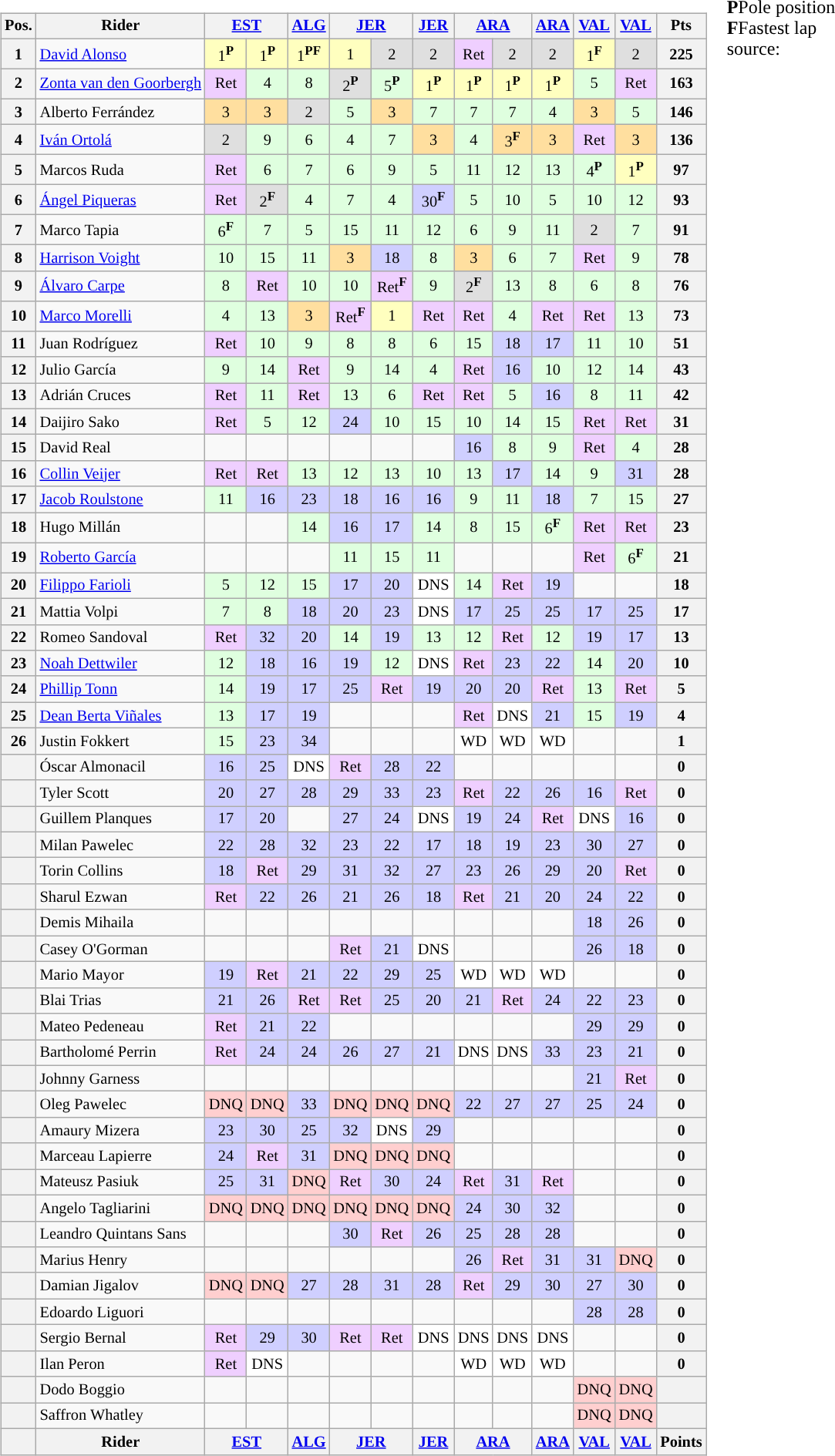<table>
<tr>
<td><br><table class="wikitable" style="font-size:85%; text-align:center;">
<tr style="vertical-align:top">
<th style="vertical-align:middle">Pos.</th>
<th style="vertical-align:middle">Rider</th>
<th colspan="2"><a href='#'>EST</a><br></th>
<th><a href='#'>ALG</a><br></th>
<th colspan="2"><a href='#'>JER</a><br></th>
<th><a href='#'>JER</a><br></th>
<th colspan="2"><a href='#'>ARA</a><br></th>
<th><a href='#'>ARA</a><br></th>
<th><a href='#'>VAL</a><br></th>
<th><a href='#'>VAL</a><br></th>
<th style="vertical-align:middle">Pts</th>
</tr>
<tr>
<th>1</th>
<td align="left"> <a href='#'>David Alonso</a></td>
<td style="background:#ffffbf;">1<sup><strong>P</strong></sup></td>
<td style="background:#ffffbf;">1<sup><strong>P</strong></sup></td>
<td style="background:#ffffbf;">1<sup><strong>PF</strong></sup></td>
<td style="background:#ffffbf;">1</td>
<td style="background:#dfdfdf;">2</td>
<td style="background:#dfdfdf;">2</td>
<td style="background:#efcfff;">Ret</td>
<td style="background:#dfdfdf;">2</td>
<td style="background:#dfdfdf;">2</td>
<td style="background:#ffffbf;">1<sup><strong>F</strong></sup></td>
<td style="background:#dfdfdf;">2</td>
<th>225</th>
</tr>
<tr>
<th>2</th>
<td align="left"> <a href='#'>Zonta van den Goorbergh</a></td>
<td style="background:#efcfff;">Ret</td>
<td style="background:#dfffdf;">4</td>
<td style="background:#dfffdf;">8</td>
<td style="background:#dfdfdf;">2<sup><strong>P</strong></sup></td>
<td style="background:#dfffdf;">5<sup><strong>P</strong></sup></td>
<td style="background:#ffffbf;">1<sup><strong>P</strong></sup></td>
<td style="background:#ffffbf;">1<sup><strong>P</strong></sup></td>
<td style="background:#ffffbf;">1<sup><strong>P</strong></sup></td>
<td style="background:#ffffbf;">1<sup><strong>P</strong></sup></td>
<td style="background:#dfffdf;">5</td>
<td style="background:#efcfff;">Ret</td>
<th>163</th>
</tr>
<tr>
<th>3</th>
<td align="left"> Alberto Ferrández</td>
<td style="background:#ffdf9f;">3</td>
<td style="background:#ffdf9f;">3</td>
<td style="background:#dfdfdf;">2</td>
<td style="background:#dfffdf;">5</td>
<td style="background:#ffdf9f;">3</td>
<td style="background:#dfffdf;">7</td>
<td style="background:#dfffdf;">7</td>
<td style="background:#dfffdf;">7</td>
<td style="background:#dfffdf;">4</td>
<td style="background:#ffdf9f;">3</td>
<td style="background:#dfffdf;">5</td>
<th>146</th>
</tr>
<tr>
<th>4</th>
<td align="left"> <a href='#'>Iván Ortolá</a></td>
<td style="background:#dfdfdf;">2</td>
<td style="background:#dfffdf;">9</td>
<td style="background:#dfffdf;">6</td>
<td style="background:#dfffdf;">4</td>
<td style="background:#dfffdf;">7</td>
<td style="background:#ffdf9f;">3</td>
<td style="background:#dfffdf;">4</td>
<td style="background:#ffdf9f;">3<sup><strong>F</strong></sup></td>
<td style="background:#ffdf9f;">3</td>
<td style="background:#efcfff;">Ret</td>
<td style="background:#ffdf9f;">3</td>
<th>136</th>
</tr>
<tr>
<th>5</th>
<td align="left"> Marcos Ruda</td>
<td style="background:#efcfff;">Ret</td>
<td style="background:#dfffdf;">6</td>
<td style="background:#dfffdf;">7</td>
<td style="background:#dfffdf;">6</td>
<td style="background:#dfffdf;">9</td>
<td style="background:#dfffdf;">5</td>
<td style="background:#dfffdf;">11</td>
<td style="background:#dfffdf;">12</td>
<td style="background:#dfffdf;">13</td>
<td style="background:#dfffdf;">4<sup><strong>P</strong></sup></td>
<td style="background:#ffffbf;">1<sup><strong>P</strong></sup></td>
<th>97</th>
</tr>
<tr>
<th>6</th>
<td align="left"> <a href='#'>Ángel Piqueras</a></td>
<td style="background:#efcfff;">Ret</td>
<td style="background:#dfdfdf;">2<sup><strong>F</strong></sup></td>
<td style="background:#dfffdf;">4</td>
<td style="background:#dfffdf;">7</td>
<td style="background:#dfffdf;">4</td>
<td style="background:#cfcfff;">30<sup><strong>F</strong></sup></td>
<td style="background:#dfffdf;">5</td>
<td style="background:#dfffdf;">10</td>
<td style="background:#dfffdf;">5</td>
<td style="background:#dfffdf;">10</td>
<td style="background:#dfffdf;">12</td>
<th>93</th>
</tr>
<tr>
<th>7</th>
<td align="left"> Marco Tapia</td>
<td style="background:#dfffdf;">6<sup><strong>F</strong></sup></td>
<td style="background:#dfffdf;">7</td>
<td style="background:#dfffdf;">5</td>
<td style="background:#dfffdf;">15</td>
<td style="background:#dfffdf;">11</td>
<td style="background:#dfffdf;">12</td>
<td style="background:#dfffdf;">6</td>
<td style="background:#dfffdf;">9</td>
<td style="background:#dfffdf;">11</td>
<td style="background:#dfdfdf;">2</td>
<td style="background:#dfffdf;">7</td>
<th>91</th>
</tr>
<tr>
<th>8</th>
<td align="left"> <a href='#'>Harrison Voight</a></td>
<td style="background:#dfffdf;">10</td>
<td style="background:#dfffdf;">15</td>
<td style="background:#dfffdf;">11</td>
<td style="background:#ffdf9f;">3</td>
<td style="background:#cfcfff;">18</td>
<td style="background:#dfffdf;">8</td>
<td style="background:#ffdf9f;">3</td>
<td style="background:#dfffdf;">6</td>
<td style="background:#dfffdf;">7</td>
<td style="background:#efcfff;">Ret</td>
<td style="background:#dfffdf;">9</td>
<th>78</th>
</tr>
<tr>
<th>9</th>
<td align="left"> <a href='#'>Álvaro Carpe</a></td>
<td style="background:#dfffdf;">8</td>
<td style="background:#efcfff;">Ret</td>
<td style="background:#dfffdf;">10</td>
<td style="background:#dfffdf;">10</td>
<td style="background:#efcfff;">Ret<sup><strong>F</strong></sup></td>
<td style="background:#dfffdf;">9</td>
<td style="background:#dfdfdf;">2<sup><strong>F</strong></sup></td>
<td style="background:#dfffdf;">13</td>
<td style="background:#dfffdf;">8</td>
<td style="background:#dfffdf;">6</td>
<td style="background:#dfffdf;">8</td>
<th>76</th>
</tr>
<tr>
<th>10</th>
<td align="left"> <a href='#'>Marco Morelli</a></td>
<td style="background:#dfffdf;">4</td>
<td style="background:#dfffdf;">13</td>
<td style="background:#ffdf9f;">3</td>
<td style="background:#efcfff;">Ret<sup><strong>F</strong></sup></td>
<td style="background:#ffffbf;">1</td>
<td style="background:#efcfff;">Ret</td>
<td style="background:#efcfff;">Ret</td>
<td style="background:#dfffdf;">4</td>
<td style="background:#efcfff;">Ret</td>
<td style="background:#efcfff;">Ret</td>
<td style="background:#dfffdf;">13</td>
<th>73</th>
</tr>
<tr>
<th>11</th>
<td align="left"> Juan Rodríguez</td>
<td style="background:#efcfff;">Ret</td>
<td style="background:#dfffdf;">10</td>
<td style="background:#dfffdf;">9</td>
<td style="background:#dfffdf;">8</td>
<td style="background:#dfffdf;">8</td>
<td style="background:#dfffdf;">6</td>
<td style="background:#dfffdf;">15</td>
<td style="background:#cfcfff;">18</td>
<td style="background:#cfcfff;">17</td>
<td style="background:#dfffdf;">11</td>
<td style="background:#dfffdf;">10</td>
<th>51</th>
</tr>
<tr>
<th>12</th>
<td align="left"> Julio García</td>
<td style="background:#dfffdf;">9</td>
<td style="background:#dfffdf;">14</td>
<td style="background:#efcfff;">Ret</td>
<td style="background:#dfffdf;">9</td>
<td style="background:#dfffdf;">14</td>
<td style="background:#dfffdf;">4</td>
<td style="background:#efcfff;">Ret</td>
<td style="background:#cfcfff;">16</td>
<td style="background:#dfffdf;">10</td>
<td style="background:#dfffdf;">12</td>
<td style="background:#dfffdf;">14</td>
<th>43</th>
</tr>
<tr>
<th>13</th>
<td align="left"> Adrián Cruces</td>
<td style="background:#efcfff;">Ret</td>
<td style="background:#dfffdf;">11</td>
<td style="background:#efcfff;">Ret</td>
<td style="background:#dfffdf;">13</td>
<td style="background:#dfffdf;">6</td>
<td style="background:#efcfff;">Ret</td>
<td style="background:#efcfff;">Ret</td>
<td style="background:#dfffdf;">5</td>
<td style="background:#cfcfff;">16</td>
<td style="background:#dfffdf;">8</td>
<td style="background:#dfffdf;">11</td>
<th>42</th>
</tr>
<tr>
<th>14</th>
<td align="left"> Daijiro Sako</td>
<td style="background:#efcfff;">Ret</td>
<td style="background:#dfffdf;">5</td>
<td style="background:#dfffdf;">12</td>
<td style="background:#cfcfff;">24</td>
<td style="background:#dfffdf;">10</td>
<td style="background:#dfffdf;">15</td>
<td style="background:#dfffdf;">10</td>
<td style="background:#dfffdf;">14</td>
<td style="background:#dfffdf;">15</td>
<td style="background:#efcfff;">Ret</td>
<td style='background:#efcfff;"'>Ret</td>
<th>31</th>
</tr>
<tr>
<th>15</th>
<td align="left"> David Real</td>
<td></td>
<td></td>
<td></td>
<td></td>
<td></td>
<td></td>
<td style="background:#cfcfff;">16</td>
<td style="background:#dfffdf;">8</td>
<td style="background:#dfffdf;">9</td>
<td style="background:#efcfff;">Ret</td>
<td style="background:#dfffdf;">4</td>
<th>28</th>
</tr>
<tr>
<th>16</th>
<td align="left"> <a href='#'>Collin Veijer</a></td>
<td style="background:#efcfff;">Ret</td>
<td style="background:#efcfff;">Ret</td>
<td style="background:#dfffdf;">13</td>
<td style="background:#dfffdf;">12</td>
<td style="background:#dfffdf;">13</td>
<td style="background:#dfffdf;">10</td>
<td style="background:#dfffdf;">13</td>
<td style="background:#cfcfff;">17</td>
<td style="background:#dfffdf;">14</td>
<td style="background:#dfffdf;">9</td>
<td style="background:#cfcfff;">31</td>
<th>28</th>
</tr>
<tr>
<th>17</th>
<td align="left"> <a href='#'>Jacob Roulstone</a></td>
<td style="background:#dfffdf;">11</td>
<td style="background:#cfcfff;">16</td>
<td style="background:#cfcfff;">23</td>
<td style="background:#cfcfff;">18</td>
<td style="background:#cfcfff;">16</td>
<td style="background:#cfcfff;">16</td>
<td style="background:#dfffdf;">9</td>
<td style="background:#dfffdf;">11</td>
<td style="background:#cfcfff;">18</td>
<td style="background:#dfffdf;">7</td>
<td style="background:#dfffdf;">15</td>
<th>27</th>
</tr>
<tr>
<th>18</th>
<td align="left"> Hugo Millán</td>
<td></td>
<td></td>
<td style="background:#dfffdf;">14</td>
<td style="background:#cfcfff;">16</td>
<td style="background:#cfcfff;">17</td>
<td style="background:#dfffdf;">14</td>
<td style="background:#dfffdf;">8</td>
<td style="background:#dfffdf;">15</td>
<td style="background:#dfffdf;">6<sup><strong>F</strong></sup></td>
<td style="background:#efcfff;">Ret</td>
<td style="background:#efcfff;">Ret</td>
<th>23</th>
</tr>
<tr>
<th>19</th>
<td align="left"> <a href='#'>Roberto García</a></td>
<td></td>
<td></td>
<td></td>
<td style="background:#dfffdf;">11</td>
<td style="background:#dfffdf;">15</td>
<td style="background:#dfffdf;">11</td>
<td></td>
<td></td>
<td></td>
<td style="background:#efcfff;">Ret</td>
<td style="background:#dfffdf;">6<sup><strong>F</strong></sup></td>
<th>21</th>
</tr>
<tr>
<th>20</th>
<td align="left"> <a href='#'>Filippo Farioli</a></td>
<td style="background:#dfffdf;">5</td>
<td style="background:#dfffdf;">12</td>
<td style="background:#dfffdf;">15</td>
<td style="background:#cfcfff;">17</td>
<td style="background:#cfcfff;">20</td>
<td style="background:#ffffff;">DNS</td>
<td style="background:#dfffdf;">14</td>
<td style="background:#efcfff;">Ret</td>
<td style="background:#cfcfff;">19</td>
<td></td>
<td></td>
<th>18</th>
</tr>
<tr>
<th>21</th>
<td align="left"> Mattia Volpi</td>
<td style="background:#dfffdf;">7</td>
<td style="background:#dfffdf;">8</td>
<td style="background:#cfcfff;">18</td>
<td style="background:#cfcfff;">20</td>
<td style="background:#cfcfff;">23</td>
<td style="background:#ffffff;">DNS</td>
<td style="background:#cfcfff;">17</td>
<td style="background:#cfcfff;">25</td>
<td style="background:#cfcfff;">25</td>
<td style="background:#cfcfff;">17</td>
<td style="background:#cfcfff;">25</td>
<th>17</th>
</tr>
<tr>
<th>22</th>
<td align="left"> Romeo Sandoval</td>
<td style="background:#efcfff;">Ret</td>
<td style="background:#cfcfff;">32</td>
<td style="background:#cfcfff;">20</td>
<td style="background:#dfffdf;">14</td>
<td style="background:#cfcfff;">19</td>
<td style="background:#dfffdf;">13</td>
<td style="background:#dfffdf;">12</td>
<td style="background:#efcfff;">Ret</td>
<td style="background:#dfffdf;">12</td>
<td style="background:#cfcfff;">19</td>
<td style="background:#cfcfff;">17</td>
<th>13</th>
</tr>
<tr>
<th>23</th>
<td align="left"> <a href='#'>Noah Dettwiler</a></td>
<td style="background:#dfffdf;">12</td>
<td style="background:#cfcfff;">18</td>
<td style="background:#cfcfff;">16</td>
<td style="background:#cfcfff;">19</td>
<td style="background:#dfffdf;">12</td>
<td style="background:#ffffff;">DNS</td>
<td style="background:#efcfff;">Ret</td>
<td style="background:#cfcfff;">23</td>
<td style="background:#cfcfff;">22</td>
<td style="background:#dfffdf;">14</td>
<td style="background:#cfcfff;">20</td>
<th>10</th>
</tr>
<tr>
<th>24</th>
<td align="left"> <a href='#'>Phillip Tonn</a></td>
<td style="background:#dfffdf;">14</td>
<td style="background:#cfcfff;">19</td>
<td style="background:#cfcfff;">17</td>
<td style="background:#cfcfff;">25</td>
<td style="background:#efcfff;">Ret</td>
<td style="background:#cfcfff;">19</td>
<td style="background:#cfcfff;">20</td>
<td style="background:#cfcfff;">20</td>
<td style="background:#efcfff;">Ret</td>
<td style="background:#dfffdf;">13</td>
<td style="background:#efcfff;">Ret</td>
<th>5</th>
</tr>
<tr>
<th>25</th>
<td align="left"> <a href='#'>Dean Berta Viñales</a></td>
<td style="background:#dfffdf;">13</td>
<td style="background:#cfcfff;">17</td>
<td style="background:#cfcfff;">19</td>
<td></td>
<td></td>
<td></td>
<td style="background:#efcfff;">Ret</td>
<td style="background:#ffffff;">DNS</td>
<td style="background:#cfcfff;">21</td>
<td style="background:#dfffdf;">15</td>
<td style="background:#cfcfff;">19</td>
<th>4</th>
</tr>
<tr>
<th>26</th>
<td align="left"> Justin Fokkert</td>
<td style="background:#dfffdf;">15</td>
<td style="background:#cfcfff;">23</td>
<td style="background:#cfcfff;">34</td>
<td></td>
<td></td>
<td></td>
<td style="background:#ffffff;">WD</td>
<td style="background:#ffffff;">WD</td>
<td style="background:#ffffff;">WD</td>
<td></td>
<td></td>
<th>1</th>
</tr>
<tr>
<th></th>
<td align="left"> Óscar Almonacil</td>
<td style="background:#cfcfff;">16</td>
<td style="background:#cfcfff;">25</td>
<td style="background:#ffffff;">DNS</td>
<td style="background:#efcfff;">Ret</td>
<td style="background:#cfcfff;">28</td>
<td style="background:#cfcfff;">22</td>
<td></td>
<td></td>
<td></td>
<td></td>
<td></td>
<th>0</th>
</tr>
<tr>
<th></th>
<td align="left"> Tyler Scott</td>
<td style="background:#cfcfff;">20</td>
<td style="background:#cfcfff;">27</td>
<td style="background:#cfcfff;">28</td>
<td style="background:#cfcfff;">29</td>
<td style="background:#cfcfff;">33</td>
<td style="background:#cfcfff;">23</td>
<td style="background:#efcfff;">Ret</td>
<td style="background:#cfcfff;">22</td>
<td style="background:#cfcfff;">26</td>
<td style="background:#cfcfff;">16</td>
<td style="background:#efcfff;">Ret</td>
<th>0</th>
</tr>
<tr>
<th></th>
<td align="left"> Guillem Planques</td>
<td style="background:#cfcfff;">17</td>
<td style="background:#cfcfff;">20</td>
<td></td>
<td style="background:#cfcfff;">27</td>
<td style="background:#cfcfff;">24</td>
<td style="background:#ffffff;">DNS</td>
<td style="background:#cfcfff;">19</td>
<td style="background:#cfcfff;">24</td>
<td style="background:#efcfff;">Ret</td>
<td style="background:#ffffff;">DNS</td>
<td style="background:#cfcfff;">16</td>
<th>0</th>
</tr>
<tr>
<th></th>
<td align="left"> Milan Pawelec</td>
<td style="background:#cfcfff;">22</td>
<td style="background:#cfcfff;">28</td>
<td style="background:#cfcfff;">32</td>
<td style="background:#cfcfff;">23</td>
<td style="background:#cfcfff;">22</td>
<td style="background:#cfcfff;">17</td>
<td style="background:#cfcfff;">18</td>
<td style="background:#cfcfff;">19</td>
<td style="background:#cfcfff;">23</td>
<td style="background:#cfcfff;">30</td>
<td style="background:#cfcfff;">27</td>
<th>0</th>
</tr>
<tr>
<th></th>
<td align="left"> Torin Collins</td>
<td style="background:#cfcfff;">18</td>
<td style="background:#efcfff;">Ret</td>
<td style="background:#cfcfff;">29</td>
<td style="background:#cfcfff;">31</td>
<td style="background:#cfcfff;">32</td>
<td style="background:#cfcfff;">27</td>
<td style="background:#cfcfff;">23</td>
<td style="background:#cfcfff;">26</td>
<td style="background:#cfcfff;">29</td>
<td style="background:#cfcfff;">20</td>
<td style="background:#efcfff;">Ret</td>
<th>0</th>
</tr>
<tr>
<th></th>
<td align="left"> Sharul Ezwan</td>
<td style="background:#efcfff;">Ret</td>
<td style="background:#cfcfff;">22</td>
<td style="background:#cfcfff;">26</td>
<td style="background:#cfcfff;">21</td>
<td style="background:#cfcfff;">26</td>
<td style="background:#cfcfff;">18</td>
<td style="background:#efcfff;">Ret</td>
<td style="background:#cfcfff;">21</td>
<td style="background:#cfcfff;">20</td>
<td style="background:#cfcfff;">24</td>
<td style="background:#cfcfff;">22</td>
<th>0</th>
</tr>
<tr>
<th></th>
<td align="left"> Demis Mihaila</td>
<td></td>
<td></td>
<td></td>
<td></td>
<td></td>
<td></td>
<td></td>
<td></td>
<td></td>
<td style="background:#cfcfff;">18</td>
<td style="background:#cfcfff;">26</td>
<th>0</th>
</tr>
<tr>
<th></th>
<td align="left"> Casey O'Gorman</td>
<td></td>
<td></td>
<td></td>
<td style="background:#efcfff;">Ret</td>
<td style="background:#cfcfff;">21</td>
<td style="background:#ffffff;">DNS</td>
<td></td>
<td></td>
<td></td>
<td style="background:#cfcfff;">26</td>
<td style="background:#cfcfff;">18</td>
<th>0</th>
</tr>
<tr>
<th></th>
<td align="left"> Mario Mayor</td>
<td style="background:#cfcfff;">19</td>
<td style="background:#efcfff;">Ret</td>
<td style="background:#cfcfff;">21</td>
<td style="background:#cfcfff;">22</td>
<td style="background:#cfcfff;">29</td>
<td style="background:#cfcfff;">25</td>
<td style="background:#ffffff;">WD</td>
<td style="background:#ffffff;">WD</td>
<td style="background:#ffffff;">WD</td>
<td></td>
<td></td>
<th>0</th>
</tr>
<tr>
<th></th>
<td align="left"> Blai Trias</td>
<td style="background:#cfcfff;">21</td>
<td style="background:#cfcfff;">26</td>
<td style="background:#efcfff;">Ret</td>
<td style="background:#efcfff;">Ret</td>
<td style="background:#cfcfff;">25</td>
<td style="background:#cfcfff;">20</td>
<td style="background:#cfcfff;">21</td>
<td style="background:#efcfff;">Ret</td>
<td style="background:#cfcfff;">24</td>
<td style="background:#cfcfff;">22</td>
<td style="background:#cfcfff;">23</td>
<th>0</th>
</tr>
<tr>
<th></th>
<td align="left"> Mateo Pedeneau</td>
<td style="background:#efcfff;">Ret</td>
<td style="background:#cfcfff;">21</td>
<td style="background:#cfcfff;">22</td>
<td></td>
<td></td>
<td></td>
<td></td>
<td></td>
<td></td>
<td style="background:#cfcfff;">29</td>
<td style="background:#cfcfff;">29</td>
<th>0</th>
</tr>
<tr>
<th></th>
<td align="left"> Bartholomé Perrin</td>
<td style="background:#efcfff;">Ret</td>
<td style="background:#cfcfff;">24</td>
<td style="background:#cfcfff;">24</td>
<td style="background:#cfcfff;">26</td>
<td style="background:#cfcfff;">27</td>
<td style="background:#cfcfff;">21</td>
<td style="background:#ffffff;">DNS</td>
<td style="background:#ffffff;">DNS</td>
<td style="background:#cfcfff;">33</td>
<td style="background:#cfcfff;">23</td>
<td style="background:#cfcfff;">21</td>
<th>0</th>
</tr>
<tr>
<th></th>
<td align="left"> Johnny Garness</td>
<td></td>
<td></td>
<td></td>
<td></td>
<td></td>
<td></td>
<td></td>
<td></td>
<td></td>
<td style="background:#cfcfff;">21</td>
<td style="background:#efcfff;">Ret</td>
<th>0</th>
</tr>
<tr>
<th></th>
<td align="left"> Oleg Pawelec</td>
<td style="background:#ffcfcf;">DNQ</td>
<td style="background:#ffcfcf;">DNQ</td>
<td style="background:#cfcfff;">33</td>
<td style="background:#ffcfcf;">DNQ</td>
<td style="background:#ffcfcf;">DNQ</td>
<td style="background:#ffcfcf;">DNQ</td>
<td style="background:#cfcfff;">22</td>
<td style="background:#cfcfff;">27</td>
<td style="background:#cfcfff;">27</td>
<td style="background:#cfcfff;">25</td>
<td style="background:#cfcfff;">24</td>
<th>0</th>
</tr>
<tr>
<th></th>
<td align="left"> Amaury Mizera</td>
<td style="background:#cfcfff;">23</td>
<td style="background:#cfcfff;">30</td>
<td style="background:#cfcfff;">25</td>
<td style="background:#cfcfff;">32</td>
<td style="background:#ffffff;">DNS</td>
<td style="background:#cfcfff;">29</td>
<td></td>
<td></td>
<td></td>
<td></td>
<td></td>
<th>0</th>
</tr>
<tr>
<th></th>
<td align="left"> Marceau Lapierre</td>
<td style="background:#cfcfff;">24</td>
<td style="background:#efcfff;">Ret</td>
<td style="background:#cfcfff;">31</td>
<td style="background:#ffcfcf;">DNQ</td>
<td style="background:#ffcfcf;">DNQ</td>
<td style="background:#ffcfcf;">DNQ</td>
<td></td>
<td></td>
<td></td>
<td></td>
<td></td>
<th>0</th>
</tr>
<tr>
<th></th>
<td align="left"> Mateusz Pasiuk</td>
<td style="background:#cfcfff;">25</td>
<td style="background:#cfcfff;">31</td>
<td style="background:#ffcfcf;">DNQ</td>
<td style="background:#efcfff;">Ret</td>
<td style="background:#cfcfff;">30</td>
<td style="background:#cfcfff;">24</td>
<td style="background:#efcfff;">Ret</td>
<td style="background:#cfcfff;">31</td>
<td style="background:#efcfff;">Ret</td>
<td></td>
<td></td>
<th>0</th>
</tr>
<tr>
<th></th>
<td align="left"> Angelo Tagliarini</td>
<td style="background:#ffcfcf;">DNQ</td>
<td style="background:#ffcfcf;">DNQ</td>
<td style="background:#ffcfcf;">DNQ</td>
<td style="background:#ffcfcf;">DNQ</td>
<td style="background:#ffcfcf;">DNQ</td>
<td style="background:#ffcfcf;">DNQ</td>
<td style="background:#cfcfff;">24</td>
<td style="background:#cfcfff;">30</td>
<td style="background:#cfcfff;">32</td>
<td></td>
<td></td>
<th>0</th>
</tr>
<tr>
<th></th>
<td align="left"> Leandro Quintans Sans</td>
<td></td>
<td></td>
<td></td>
<td style="background:#cfcfff;">30</td>
<td style="background:#efcfff;">Ret</td>
<td style="background:#cfcfff;">26</td>
<td style="background:#cfcfff;">25</td>
<td style="background:#cfcfff;">28</td>
<td style="background:#cfcfff;">28</td>
<td></td>
<td></td>
<th>0</th>
</tr>
<tr>
<th></th>
<td align="left"> Marius Henry</td>
<td></td>
<td></td>
<td></td>
<td></td>
<td></td>
<td></td>
<td style="background:#cfcfff;">26</td>
<td style="background:#efcfff;">Ret</td>
<td style="background:#cfcfff;">31</td>
<td style="background:#cfcfff;">31</td>
<td style="background:#ffcfcf;">DNQ</td>
<th>0</th>
</tr>
<tr>
<th></th>
<td align="left"> Damian Jigalov</td>
<td style="background:#ffcfcf;">DNQ</td>
<td style="background:#ffcfcf;">DNQ</td>
<td style="background:#cfcfff;">27</td>
<td style="background:#cfcfff;">28</td>
<td style="background:#cfcfff;">31</td>
<td style="background:#cfcfff;">28</td>
<td style="background:#efcfff;">Ret</td>
<td style="background:#cfcfff;">29</td>
<td style="background:#cfcfff;">30</td>
<td style="background:#cfcfff;">27</td>
<td style="background:#cfcfff;">30</td>
<th>0</th>
</tr>
<tr>
<th></th>
<td align="left"> Edoardo Liguori</td>
<td></td>
<td></td>
<td></td>
<td></td>
<td></td>
<td></td>
<td></td>
<td></td>
<td></td>
<td style="background:#cfcfff;">28</td>
<td style="background:#cfcfff;">28</td>
<th>0</th>
</tr>
<tr>
<th></th>
<td align="left"> Sergio Bernal</td>
<td style="background:#efcfff;">Ret</td>
<td style="background:#cfcfff;">29</td>
<td style="background:#cfcfff;">30</td>
<td style="background:#efcfff;">Ret</td>
<td style="background:#efcfff;">Ret</td>
<td style="background:#ffffff;">DNS</td>
<td style="background:#ffffff;">DNS</td>
<td style="background:#ffffff;">DNS</td>
<td style="background:#ffffff;">DNS</td>
<td></td>
<td></td>
<th>0</th>
</tr>
<tr>
<th></th>
<td align="left"> Ilan Peron</td>
<td style="background:#efcfff;">Ret</td>
<td style="background:#ffffff;">DNS</td>
<td></td>
<td></td>
<td></td>
<td></td>
<td style="background:#ffffff;">WD</td>
<td style="background:#ffffff;">WD</td>
<td style="background:#ffffff;">WD</td>
<td></td>
<td></td>
<th>0</th>
</tr>
<tr>
<th></th>
<td align="left"> Dodo Boggio</td>
<td></td>
<td></td>
<td></td>
<td></td>
<td></td>
<td></td>
<td></td>
<td></td>
<td></td>
<td style="background:#ffcfcf;">DNQ</td>
<td style="background:#ffcfcf;">DNQ</td>
<th></th>
</tr>
<tr>
<th></th>
<td align="left"> Saffron Whatley</td>
<td></td>
<td></td>
<td></td>
<td></td>
<td></td>
<td></td>
<td></td>
<td></td>
<td></td>
<td style="background:#ffcfcf;">DNQ</td>
<td style="background:#ffcfcf;">DNQ</td>
<th></th>
</tr>
<tr>
<th></th>
<th>Rider</th>
<th colspan="2"><a href='#'>EST</a><br></th>
<th><a href='#'>ALG</a><br></th>
<th colspan="2"><a href='#'>JER</a><br></th>
<th><a href='#'>JER</a><br></th>
<th colspan="2"><a href='#'>ARA</a><br></th>
<th><a href='#'>ARA</a><br></th>
<th><a href='#'>VAL</a><br></th>
<th><a href='#'>VAL</a><br></th>
<th>Points</th>
</tr>
</table>
</td>
<td valign="top"><br>
<span><strong>P</strong>Pole position<br><strong>F</strong>Fastest lap</span><br>source:</td>
</tr>
</table>
